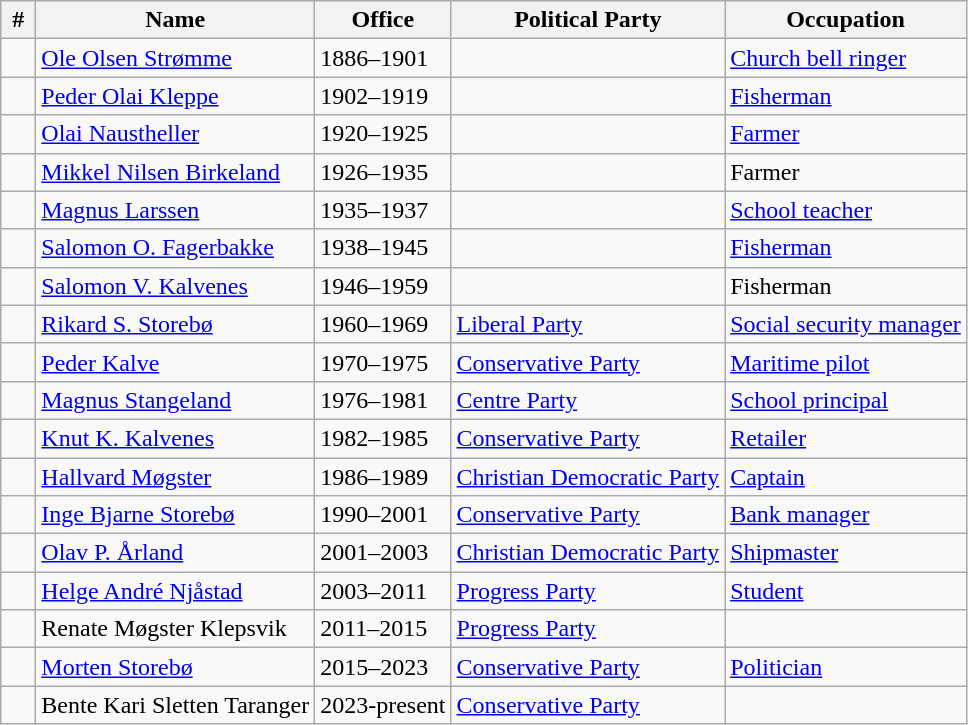<table class="wikitable">
<tr>
<th> # </th>
<th>Name</th>
<th>Office</th>
<th>Political Party</th>
<th>Occupation</th>
</tr>
<tr>
<td></td>
<td><a href='#'>Ole Olsen Strømme</a></td>
<td>1886–1901</td>
<td></td>
<td><a href='#'>Church bell ringer</a></td>
</tr>
<tr>
<td></td>
<td><a href='#'>Peder Olai Kleppe</a></td>
<td>1902–1919</td>
<td></td>
<td><a href='#'>Fisherman</a></td>
</tr>
<tr>
<td></td>
<td><a href='#'>Olai Naustheller</a></td>
<td>1920–1925</td>
<td></td>
<td><a href='#'>Farmer</a></td>
</tr>
<tr>
<td></td>
<td><a href='#'>Mikkel Nilsen Birkeland</a></td>
<td>1926–1935</td>
<td></td>
<td>Farmer</td>
</tr>
<tr>
<td></td>
<td><a href='#'>Magnus Larssen</a></td>
<td>1935–1937</td>
<td></td>
<td><a href='#'>School teacher</a></td>
</tr>
<tr>
<td></td>
<td><a href='#'>Salomon O. Fagerbakke</a></td>
<td>1938–1945</td>
<td></td>
<td><a href='#'>Fisherman</a></td>
</tr>
<tr>
<td></td>
<td><a href='#'>Salomon V. Kalvenes</a></td>
<td>1946–1959</td>
<td></td>
<td>Fisherman</td>
</tr>
<tr>
<td></td>
<td><a href='#'>Rikard S. Storebø</a></td>
<td>1960–1969</td>
<td><a href='#'>Liberal Party</a></td>
<td><a href='#'>Social security manager</a></td>
</tr>
<tr>
<td></td>
<td><a href='#'>Peder Kalve</a></td>
<td>1970–1975</td>
<td><a href='#'>Conservative Party</a></td>
<td><a href='#'>Maritime pilot</a></td>
</tr>
<tr>
<td></td>
<td><a href='#'>Magnus Stangeland</a></td>
<td>1976–1981</td>
<td><a href='#'>Centre Party</a></td>
<td><a href='#'>School principal</a></td>
</tr>
<tr>
<td></td>
<td><a href='#'>Knut K. Kalvenes</a></td>
<td>1982–1985</td>
<td><a href='#'>Conservative Party</a></td>
<td><a href='#'>Retailer</a></td>
</tr>
<tr>
<td></td>
<td><a href='#'>Hallvard Møgster</a></td>
<td>1986–1989</td>
<td><a href='#'>Christian Democratic Party</a></td>
<td><a href='#'>Captain</a></td>
</tr>
<tr>
<td></td>
<td><a href='#'>Inge Bjarne Storebø</a></td>
<td>1990–2001</td>
<td><a href='#'>Conservative Party</a></td>
<td><a href='#'>Bank manager</a></td>
</tr>
<tr>
<td></td>
<td><a href='#'>Olav P. Årland</a></td>
<td>2001–2003</td>
<td><a href='#'>Christian Democratic Party</a></td>
<td><a href='#'>Shipmaster</a></td>
</tr>
<tr>
<td></td>
<td><a href='#'>Helge André Njåstad</a></td>
<td>2003–2011</td>
<td><a href='#'>Progress Party</a></td>
<td><a href='#'>Student</a></td>
</tr>
<tr>
<td></td>
<td>Renate Møgster Klepsvik</td>
<td>2011–2015</td>
<td><a href='#'>Progress Party</a></td>
<td></td>
</tr>
<tr>
<td></td>
<td><a href='#'>Morten Storebø</a></td>
<td>2015–2023</td>
<td><a href='#'>Conservative Party</a></td>
<td><a href='#'>Politician</a></td>
</tr>
<tr>
<td></td>
<td>Bente Kari Sletten Taranger</td>
<td>2023-present</td>
<td><a href='#'>Conservative Party</a></td>
<td></td>
</tr>
</table>
